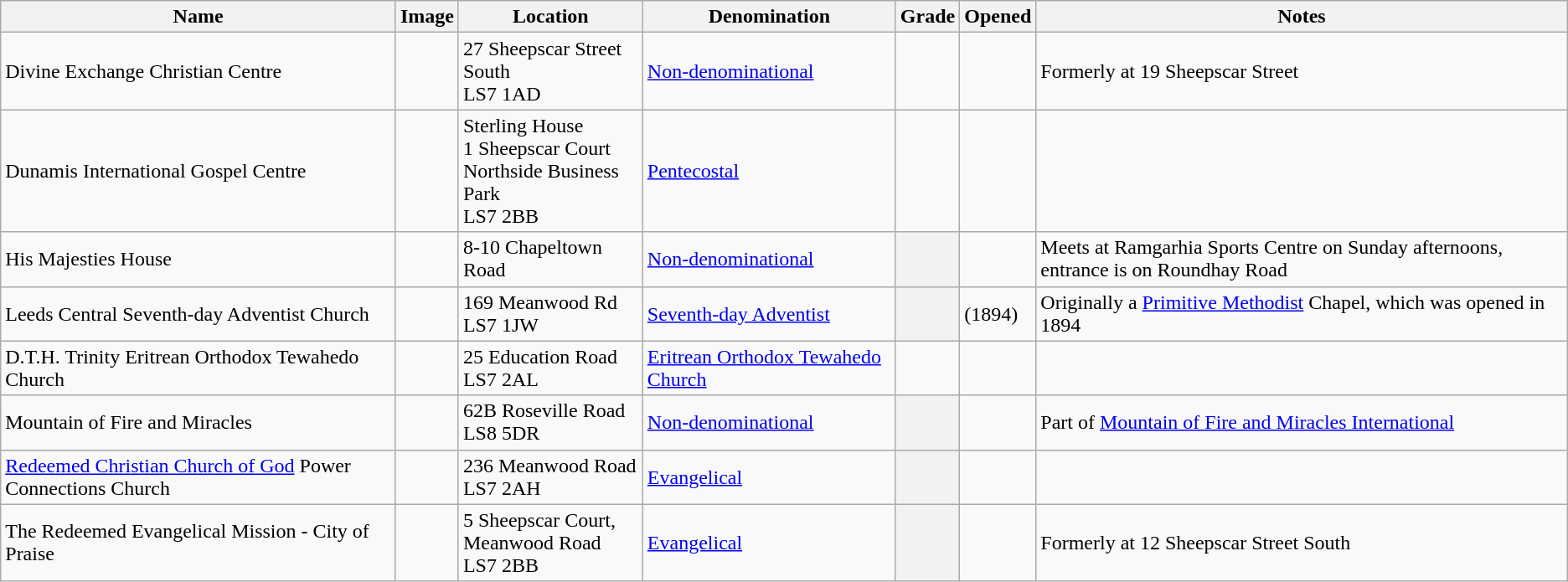<table class="wikitable sortable">
<tr>
<th>Name</th>
<th class="unsortable">Image</th>
<th>Location</th>
<th>Denomination</th>
<th>Grade</th>
<th>Opened</th>
<th class="unsortable">Notes</th>
</tr>
<tr>
<td>Divine Exchange Christian Centre</td>
<td></td>
<td>27 Sheepscar Street South<br>LS7 1AD</td>
<td><a href='#'>Non-denominational</a></td>
<td></td>
<td></td>
<td>Formerly at 19 Sheepscar Street</td>
</tr>
<tr>
<td>Dunamis International Gospel Centre</td>
<td></td>
<td>Sterling House<br>1 Sheepscar Court<br>Northside Business Park<br>LS7 2BB</td>
<td><a href='#'>Pentecostal</a></td>
<td></td>
<td></td>
</tr>
<tr>
<td>His Majesties House </td>
<td></td>
<td>8-10 Chapeltown Road</td>
<td><a href='#'>Non-denominational</a></td>
<th></th>
<td></td>
<td>Meets at Ramgarhia Sports Centre on Sunday afternoons, entrance is on Roundhay Road</td>
</tr>
<tr>
<td>Leeds Central Seventh-day Adventist Church </td>
<td></td>
<td>169 Meanwood Rd<br>LS7 1JW</td>
<td><a href='#'>Seventh-day Adventist</a></td>
<th></th>
<td>(1894)</td>
<td>Originally a <a href='#'>Primitive Methodist</a> Chapel, which was opened in 1894 </td>
</tr>
<tr>
<td>D.T.H. Trinity Eritrean Orthodox Tewahedo Church</td>
<td></td>
<td>25 Education Road<br>LS7 2AL</td>
<td><a href='#'>Eritrean Orthodox Tewahedo Church</a></td>
<td></td>
<td></td>
</tr>
<tr>
<td>Mountain of Fire and Miracles </td>
<td></td>
<td>62B Roseville Road<br>LS8 5DR</td>
<td><a href='#'>Non-denominational</a></td>
<th></th>
<td></td>
<td>Part of <a href='#'>Mountain of Fire and Miracles International</a></td>
</tr>
<tr>
<td><a href='#'>Redeemed Christian Church of God</a> Power Connections Church </td>
<td></td>
<td>236 Meanwood Road<br>LS7 2AH</td>
<td><a href='#'>Evangelical</a></td>
<th></th>
<td></td>
<td></td>
</tr>
<tr>
<td>The Redeemed Evangelical Mission - City of Praise </td>
<td></td>
<td>5 Sheepscar Court,<br>Meanwood Road<br>LS7 2BB</td>
<td><a href='#'>Evangelical</a></td>
<th></th>
<td></td>
<td>Formerly at 12 Sheepscar Street South</td>
</tr>
</table>
